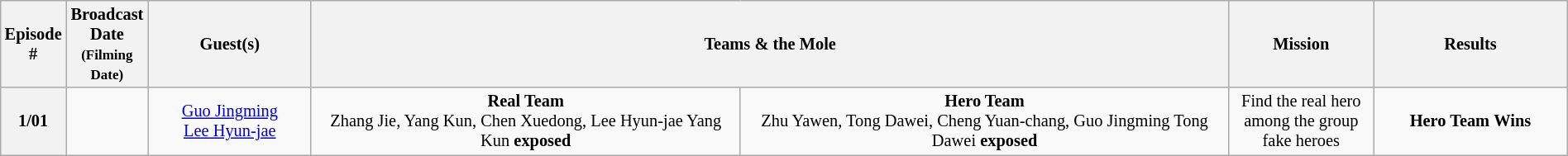<table class="wikitable" style="text-align:center; font-size:85%;width:100%">
<tr>
<th style="width:40px;">Episode #</th>
<th style="width:60px;">Broadcast Date <br><small>(Filming Date)</small></th>
<th style="width:125px;">Guest(s)</th>
<th colspan="2">Teams & the Mole</th>
<th style="width:110px;">Mission</th>
<th style="width:150px;">Results</th>
</tr>
<tr>
<th>1/01</th>
<td></td>
<td><a href='#'>Guo Jingming</a><br><a href='#'>Lee Hyun-jae</a></td>
<td><span><strong>Real Team</strong></span><br>Zhang Jie, Yang Kun, Chen Xuedong, Lee Hyun-jae Yang Kun <strong>exposed</strong></td>
<td><span><strong>Hero Team</strong></span><br>Zhu Yawen, Tong Dawei, Cheng Yuan-chang, Guo Jingming Tong Dawei <strong>exposed</strong></td>
<td>Find the real hero among the group fake heroes</td>
<td><span><strong>Hero Team</strong></span> <strong>Wins</strong></td>
</tr>
</table>
